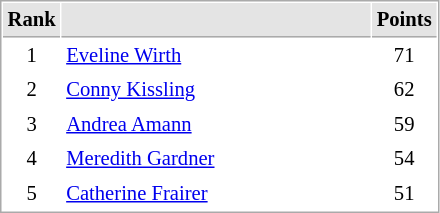<table cellspacing="1" cellpadding="3" style="border:1px solid #AAAAAA;font-size:86%">
<tr bgcolor="#E4E4E4">
<th style="border-bottom:1px solid #AAAAAA" width=10>Rank</th>
<th style="border-bottom:1px solid #AAAAAA" width=200></th>
<th style="border-bottom:1px solid #AAAAAA" width=20>Points</th>
</tr>
<tr>
<td align="center">1</td>
<td> <a href='#'>Eveline Wirth</a></td>
<td align=center>71</td>
</tr>
<tr>
<td align="center">2</td>
<td> <a href='#'>Conny Kissling</a></td>
<td align=center>62</td>
</tr>
<tr>
<td align="center">3</td>
<td>  <a href='#'>Andrea Amann</a></td>
<td align=center>59</td>
</tr>
<tr>
<td align="center">4</td>
<td> <a href='#'>Meredith Gardner</a></td>
<td align=center>54</td>
</tr>
<tr>
<td align="center">5</td>
<td> <a href='#'>Catherine Frairer</a></td>
<td align=center>51</td>
</tr>
</table>
